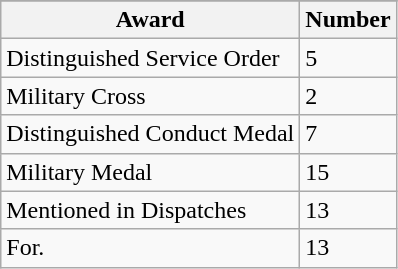<table class="wikitable">
<tr>
</tr>
<tr>
<th>Award</th>
<th>Number</th>
</tr>
<tr>
<td>Distinguished Service Order</td>
<td>5</td>
</tr>
<tr>
<td>Military Cross</td>
<td>2</td>
</tr>
<tr>
<td>Distinguished Conduct Medal</td>
<td>7</td>
</tr>
<tr>
<td>Military Medal</td>
<td>15</td>
</tr>
<tr>
<td>Mentioned in Dispatches</td>
<td>13</td>
</tr>
<tr>
<td>For.</td>
<td>13</td>
</tr>
</table>
